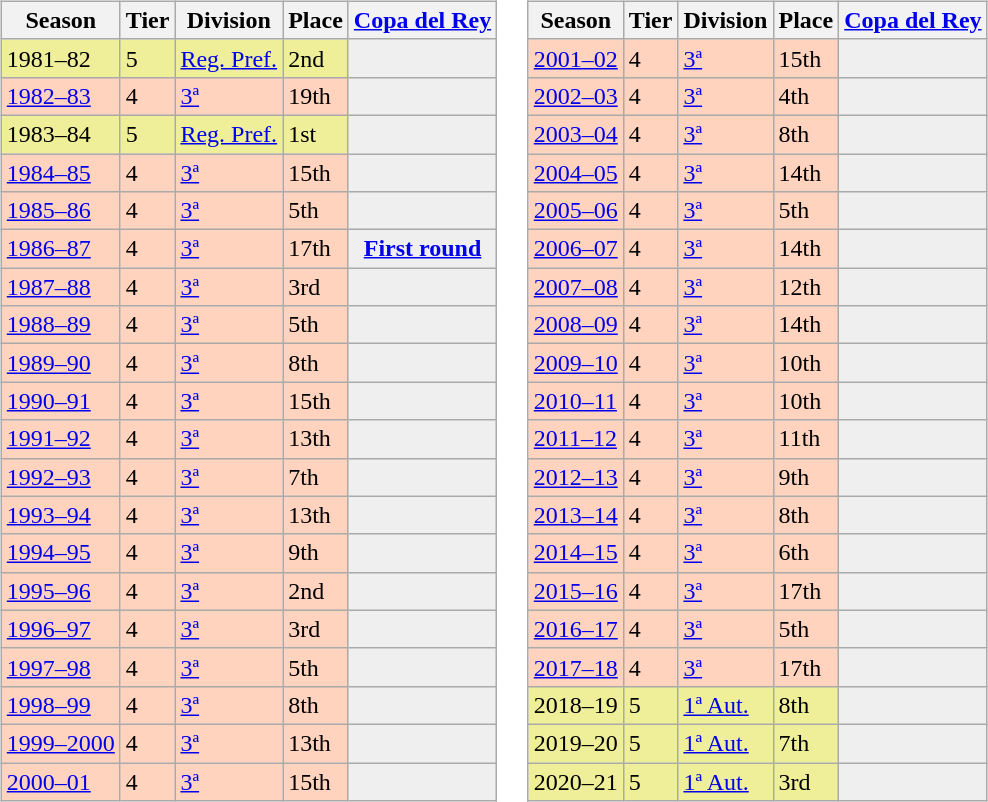<table>
<tr>
<td valign="top" width=0%><br><table class="wikitable">
<tr style="background:#f0f6fa;">
<th>Season</th>
<th>Tier</th>
<th>Division</th>
<th>Place</th>
<th><a href='#'>Copa del Rey</a></th>
</tr>
<tr>
<td style="background:#EFEF99;">1981–82</td>
<td style="background:#EFEF99;">5</td>
<td style="background:#EFEF99;"><a href='#'>Reg. Pref.</a></td>
<td style="background:#EFEF99;">2nd</td>
<th style="background:#efefef;"></th>
</tr>
<tr>
<td style="background:#FFD3BD;"><a href='#'>1982–83</a></td>
<td style="background:#FFD3BD;">4</td>
<td style="background:#FFD3BD;"><a href='#'>3ª</a></td>
<td style="background:#FFD3BD;">19th</td>
<th style="background:#efefef;"></th>
</tr>
<tr>
<td style="background:#EFEF99;">1983–84</td>
<td style="background:#EFEF99;">5</td>
<td style="background:#EFEF99;"><a href='#'>Reg. Pref.</a></td>
<td style="background:#EFEF99;">1st</td>
<th style="background:#efefef;"></th>
</tr>
<tr>
<td style="background:#FFD3BD;"><a href='#'>1984–85</a></td>
<td style="background:#FFD3BD;">4</td>
<td style="background:#FFD3BD;"><a href='#'>3ª</a></td>
<td style="background:#FFD3BD;">15th</td>
<th style="background:#efefef;"></th>
</tr>
<tr>
<td style="background:#FFD3BD;"><a href='#'>1985–86</a></td>
<td style="background:#FFD3BD;">4</td>
<td style="background:#FFD3BD;"><a href='#'>3ª</a></td>
<td style="background:#FFD3BD;">5th</td>
<th style="background:#efefef;"></th>
</tr>
<tr>
<td style="background:#FFD3BD;"><a href='#'>1986–87</a></td>
<td style="background:#FFD3BD;">4</td>
<td style="background:#FFD3BD;"><a href='#'>3ª</a></td>
<td style="background:#FFD3BD;">17th</td>
<th style="background:#efefef;"><a href='#'>First round</a></th>
</tr>
<tr>
<td style="background:#FFD3BD;"><a href='#'>1987–88</a></td>
<td style="background:#FFD3BD;">4</td>
<td style="background:#FFD3BD;"><a href='#'>3ª</a></td>
<td style="background:#FFD3BD;">3rd</td>
<th style="background:#efefef;"></th>
</tr>
<tr>
<td style="background:#FFD3BD;"><a href='#'>1988–89</a></td>
<td style="background:#FFD3BD;">4</td>
<td style="background:#FFD3BD;"><a href='#'>3ª</a></td>
<td style="background:#FFD3BD;">5th</td>
<th style="background:#efefef;"></th>
</tr>
<tr>
<td style="background:#FFD3BD;"><a href='#'>1989–90</a></td>
<td style="background:#FFD3BD;">4</td>
<td style="background:#FFD3BD;"><a href='#'>3ª</a></td>
<td style="background:#FFD3BD;">8th</td>
<th style="background:#efefef;"></th>
</tr>
<tr>
<td style="background:#FFD3BD;"><a href='#'>1990–91</a></td>
<td style="background:#FFD3BD;">4</td>
<td style="background:#FFD3BD;"><a href='#'>3ª</a></td>
<td style="background:#FFD3BD;">15th</td>
<th style="background:#efefef;"></th>
</tr>
<tr>
<td style="background:#FFD3BD;"><a href='#'>1991–92</a></td>
<td style="background:#FFD3BD;">4</td>
<td style="background:#FFD3BD;"><a href='#'>3ª</a></td>
<td style="background:#FFD3BD;">13th</td>
<th style="background:#efefef;"></th>
</tr>
<tr>
<td style="background:#FFD3BD;"><a href='#'>1992–93</a></td>
<td style="background:#FFD3BD;">4</td>
<td style="background:#FFD3BD;"><a href='#'>3ª</a></td>
<td style="background:#FFD3BD;">7th</td>
<th style="background:#efefef;"></th>
</tr>
<tr>
<td style="background:#FFD3BD;"><a href='#'>1993–94</a></td>
<td style="background:#FFD3BD;">4</td>
<td style="background:#FFD3BD;"><a href='#'>3ª</a></td>
<td style="background:#FFD3BD;">13th</td>
<th style="background:#efefef;"></th>
</tr>
<tr>
<td style="background:#FFD3BD;"><a href='#'>1994–95</a></td>
<td style="background:#FFD3BD;">4</td>
<td style="background:#FFD3BD;"><a href='#'>3ª</a></td>
<td style="background:#FFD3BD;">9th</td>
<th style="background:#efefef;"></th>
</tr>
<tr>
<td style="background:#FFD3BD;"><a href='#'>1995–96</a></td>
<td style="background:#FFD3BD;">4</td>
<td style="background:#FFD3BD;"><a href='#'>3ª</a></td>
<td style="background:#FFD3BD;">2nd</td>
<th style="background:#efefef;"></th>
</tr>
<tr>
<td style="background:#FFD3BD;"><a href='#'>1996–97</a></td>
<td style="background:#FFD3BD;">4</td>
<td style="background:#FFD3BD;"><a href='#'>3ª</a></td>
<td style="background:#FFD3BD;">3rd</td>
<th style="background:#efefef;"></th>
</tr>
<tr>
<td style="background:#FFD3BD;"><a href='#'>1997–98</a></td>
<td style="background:#FFD3BD;">4</td>
<td style="background:#FFD3BD;"><a href='#'>3ª</a></td>
<td style="background:#FFD3BD;">5th</td>
<th style="background:#efefef;"></th>
</tr>
<tr>
<td style="background:#FFD3BD;"><a href='#'>1998–99</a></td>
<td style="background:#FFD3BD;">4</td>
<td style="background:#FFD3BD;"><a href='#'>3ª</a></td>
<td style="background:#FFD3BD;">8th</td>
<th style="background:#efefef;"></th>
</tr>
<tr>
<td style="background:#FFD3BD;"><a href='#'>1999–2000</a></td>
<td style="background:#FFD3BD;">4</td>
<td style="background:#FFD3BD;"><a href='#'>3ª</a></td>
<td style="background:#FFD3BD;">13th</td>
<th style="background:#efefef;"></th>
</tr>
<tr>
<td style="background:#FFD3BD;"><a href='#'>2000–01</a></td>
<td style="background:#FFD3BD;">4</td>
<td style="background:#FFD3BD;"><a href='#'>3ª</a></td>
<td style="background:#FFD3BD;">15th</td>
<th style="background:#efefef;"></th>
</tr>
</table>
</td>
<td valign="top" width=0%><br><table class="wikitable">
<tr style="background:#f0f6fa;">
<th>Season</th>
<th>Tier</th>
<th>Division</th>
<th>Place</th>
<th><a href='#'>Copa del Rey</a></th>
</tr>
<tr>
<td style="background:#FFD3BD;"><a href='#'>2001–02</a></td>
<td style="background:#FFD3BD;">4</td>
<td style="background:#FFD3BD;"><a href='#'>3ª</a></td>
<td style="background:#FFD3BD;">15th</td>
<th style="background:#efefef;"></th>
</tr>
<tr>
<td style="background:#FFD3BD;"><a href='#'>2002–03</a></td>
<td style="background:#FFD3BD;">4</td>
<td style="background:#FFD3BD;"><a href='#'>3ª</a></td>
<td style="background:#FFD3BD;">4th</td>
<th style="background:#efefef;"></th>
</tr>
<tr>
<td style="background:#FFD3BD;"><a href='#'>2003–04</a></td>
<td style="background:#FFD3BD;">4</td>
<td style="background:#FFD3BD;"><a href='#'>3ª</a></td>
<td style="background:#FFD3BD;">8th</td>
<th style="background:#efefef;"></th>
</tr>
<tr>
<td style="background:#FFD3BD;"><a href='#'>2004–05</a></td>
<td style="background:#FFD3BD;">4</td>
<td style="background:#FFD3BD;"><a href='#'>3ª</a></td>
<td style="background:#FFD3BD;">14th</td>
<th style="background:#efefef;"></th>
</tr>
<tr>
<td style="background:#FFD3BD;"><a href='#'>2005–06</a></td>
<td style="background:#FFD3BD;">4</td>
<td style="background:#FFD3BD;"><a href='#'>3ª</a></td>
<td style="background:#FFD3BD;">5th</td>
<th style="background:#efefef;"></th>
</tr>
<tr>
<td style="background:#FFD3BD;"><a href='#'>2006–07</a></td>
<td style="background:#FFD3BD;">4</td>
<td style="background:#FFD3BD;"><a href='#'>3ª</a></td>
<td style="background:#FFD3BD;">14th</td>
<th style="background:#efefef;"></th>
</tr>
<tr>
<td style="background:#FFD3BD;"><a href='#'>2007–08</a></td>
<td style="background:#FFD3BD;">4</td>
<td style="background:#FFD3BD;"><a href='#'>3ª</a></td>
<td style="background:#FFD3BD;">12th</td>
<th style="background:#efefef;"></th>
</tr>
<tr>
<td style="background:#FFD3BD;"><a href='#'>2008–09</a></td>
<td style="background:#FFD3BD;">4</td>
<td style="background:#FFD3BD;"><a href='#'>3ª</a></td>
<td style="background:#FFD3BD;">14th</td>
<th style="background:#efefef;"></th>
</tr>
<tr>
<td style="background:#FFD3BD;"><a href='#'>2009–10</a></td>
<td style="background:#FFD3BD;">4</td>
<td style="background:#FFD3BD;"><a href='#'>3ª</a></td>
<td style="background:#FFD3BD;">10th</td>
<th style="background:#efefef;"></th>
</tr>
<tr>
<td style="background:#FFD3BD;"><a href='#'>2010–11</a></td>
<td style="background:#FFD3BD;">4</td>
<td style="background:#FFD3BD;"><a href='#'>3ª</a></td>
<td style="background:#FFD3BD;">10th</td>
<th style="background:#efefef;"></th>
</tr>
<tr>
<td style="background:#FFD3BD;"><a href='#'>2011–12</a></td>
<td style="background:#FFD3BD;">4</td>
<td style="background:#FFD3BD;"><a href='#'>3ª</a></td>
<td style="background:#FFD3BD;">11th</td>
<th style="background:#efefef;"></th>
</tr>
<tr>
<td style="background:#FFD3BD;"><a href='#'>2012–13</a></td>
<td style="background:#FFD3BD;">4</td>
<td style="background:#FFD3BD;"><a href='#'>3ª</a></td>
<td style="background:#FFD3BD;">9th</td>
<th style="background:#efefef;"></th>
</tr>
<tr>
<td style="background:#FFD3BD;"><a href='#'>2013–14</a></td>
<td style="background:#FFD3BD;">4</td>
<td style="background:#FFD3BD;"><a href='#'>3ª</a></td>
<td style="background:#FFD3BD;">8th</td>
<th style="background:#efefef;"></th>
</tr>
<tr>
<td style="background:#FFD3BD;"><a href='#'>2014–15</a></td>
<td style="background:#FFD3BD;">4</td>
<td style="background:#FFD3BD;"><a href='#'>3ª</a></td>
<td style="background:#FFD3BD;">6th</td>
<th style="background:#efefef;"></th>
</tr>
<tr>
<td style="background:#FFD3BD;"><a href='#'>2015–16</a></td>
<td style="background:#FFD3BD;">4</td>
<td style="background:#FFD3BD;"><a href='#'>3ª</a></td>
<td style="background:#FFD3BD;">17th</td>
<th style="background:#efefef;"></th>
</tr>
<tr>
<td style="background:#FFD3BD;"><a href='#'>2016–17</a></td>
<td style="background:#FFD3BD;">4</td>
<td style="background:#FFD3BD;"><a href='#'>3ª</a></td>
<td style="background:#FFD3BD;">5th</td>
<th style="background:#efefef;"></th>
</tr>
<tr>
<td style="background:#FFD3BD;"><a href='#'>2017–18</a></td>
<td style="background:#FFD3BD;">4</td>
<td style="background:#FFD3BD;"><a href='#'>3ª</a></td>
<td style="background:#FFD3BD;">17th</td>
<th style="background:#efefef;"></th>
</tr>
<tr>
<td style="background:#EFEF99;">2018–19</td>
<td style="background:#EFEF99;">5</td>
<td style="background:#EFEF99;"><a href='#'>1ª Aut.</a></td>
<td style="background:#EFEF99;">8th</td>
<th style="background:#efefef;"></th>
</tr>
<tr>
<td style="background:#EFEF99;">2019–20</td>
<td style="background:#EFEF99;">5</td>
<td style="background:#EFEF99;"><a href='#'>1ª Aut.</a></td>
<td style="background:#EFEF99;">7th</td>
<th style="background:#efefef;"></th>
</tr>
<tr>
<td style="background:#EFEF99;">2020–21</td>
<td style="background:#EFEF99;">5</td>
<td style="background:#EFEF99;"><a href='#'>1ª Aut.</a></td>
<td style="background:#EFEF99;">3rd</td>
<th style="background:#efefef;"></th>
</tr>
</table>
</td>
</tr>
</table>
